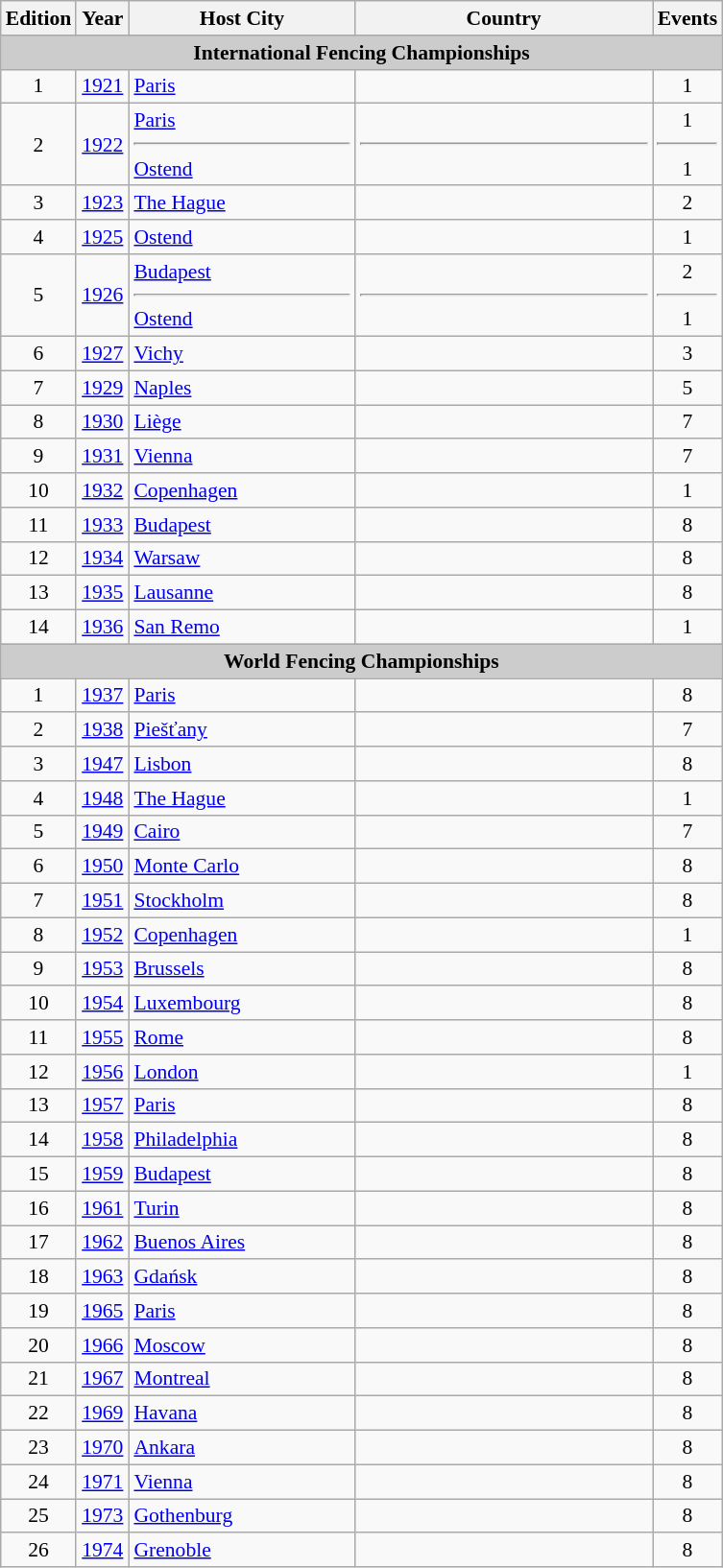<table class="wikitable" style="font-size:90%">
<tr>
<th width=30>Edition</th>
<th width=30>Year</th>
<th width=150>Host City</th>
<th width=200>Country</th>
<th width=30>Events</th>
</tr>
<tr>
<td colspan="5" bgcolor="#cccccc"align=center><strong>International Fencing Championships</strong></td>
</tr>
<tr>
<td align=center>1</td>
<td align=center><a href='#'>1921</a></td>
<td><a href='#'>Paris</a></td>
<td></td>
<td align=center>1</td>
</tr>
<tr>
<td align=center>2</td>
<td align=center><a href='#'>1922</a></td>
<td><a href='#'>Paris</a><hr><a href='#'>Ostend</a></td>
<td><hr></td>
<td align=center>1<hr>1</td>
</tr>
<tr>
<td align=center>3</td>
<td align=center><a href='#'>1923</a></td>
<td><a href='#'>The Hague</a></td>
<td></td>
<td align=center>2</td>
</tr>
<tr>
<td align=center>4</td>
<td align=center><a href='#'>1925</a></td>
<td><a href='#'>Ostend</a></td>
<td></td>
<td align=center>1</td>
</tr>
<tr>
<td align=center>5</td>
<td align=center><a href='#'>1926</a></td>
<td><a href='#'>Budapest</a><hr><a href='#'>Ostend</a></td>
<td><hr></td>
<td align=center>2<hr>1</td>
</tr>
<tr>
<td align=center>6</td>
<td align=center><a href='#'>1927</a></td>
<td><a href='#'>Vichy</a></td>
<td></td>
<td align=center>3</td>
</tr>
<tr>
<td align=center>7</td>
<td align=center><a href='#'>1929</a></td>
<td><a href='#'>Naples</a></td>
<td></td>
<td align=center>5</td>
</tr>
<tr>
<td align=center>8</td>
<td align=center><a href='#'>1930</a></td>
<td><a href='#'>Liège</a></td>
<td></td>
<td align=center>7</td>
</tr>
<tr>
<td align=center>9</td>
<td align=center><a href='#'>1931</a></td>
<td><a href='#'>Vienna</a></td>
<td></td>
<td align=center>7</td>
</tr>
<tr>
<td align=center>10</td>
<td align=center><a href='#'>1932</a></td>
<td><a href='#'>Copenhagen</a></td>
<td></td>
<td align=center>1</td>
</tr>
<tr>
<td align=center>11</td>
<td align=center><a href='#'>1933</a></td>
<td><a href='#'>Budapest</a></td>
<td></td>
<td align=center>8</td>
</tr>
<tr>
<td align=center>12</td>
<td align=center><a href='#'>1934</a></td>
<td><a href='#'>Warsaw</a></td>
<td></td>
<td align=center>8</td>
</tr>
<tr>
<td align=center>13</td>
<td align=center><a href='#'>1935</a></td>
<td><a href='#'>Lausanne</a></td>
<td></td>
<td align=center>8</td>
</tr>
<tr>
<td align=center>14</td>
<td align=center><a href='#'>1936</a></td>
<td><a href='#'>San Remo</a></td>
<td></td>
<td align=center>1</td>
</tr>
<tr>
<td colspan="5" bgcolor="#cccccc"align=center><strong>World Fencing Championships</strong></td>
</tr>
<tr>
<td align=center>1</td>
<td align=center><a href='#'>1937</a></td>
<td><a href='#'>Paris</a></td>
<td></td>
<td align=center>8</td>
</tr>
<tr>
<td align=center>2</td>
<td align=center><a href='#'>1938</a></td>
<td><a href='#'>Piešťany</a></td>
<td></td>
<td align=center>7</td>
</tr>
<tr>
<td align=center>3</td>
<td align=center><a href='#'>1947</a></td>
<td><a href='#'>Lisbon</a></td>
<td></td>
<td align=center>8</td>
</tr>
<tr>
<td align=center>4</td>
<td align=center><a href='#'>1948</a></td>
<td><a href='#'>The Hague</a></td>
<td></td>
<td align=center>1</td>
</tr>
<tr>
<td align=center>5</td>
<td align=center><a href='#'>1949</a></td>
<td><a href='#'>Cairo</a></td>
<td></td>
<td align=center>7</td>
</tr>
<tr>
<td align=center>6</td>
<td align=center><a href='#'>1950</a></td>
<td><a href='#'>Monte Carlo</a></td>
<td></td>
<td align=center>8</td>
</tr>
<tr>
<td align=center>7</td>
<td align=center><a href='#'>1951</a></td>
<td><a href='#'>Stockholm</a></td>
<td></td>
<td align=center>8</td>
</tr>
<tr>
<td align=center>8</td>
<td align=center><a href='#'>1952</a></td>
<td><a href='#'>Copenhagen</a></td>
<td></td>
<td align=center>1</td>
</tr>
<tr>
<td align=center>9</td>
<td align=center><a href='#'>1953</a></td>
<td><a href='#'>Brussels</a></td>
<td></td>
<td align=center>8</td>
</tr>
<tr>
<td align=center>10</td>
<td align=center><a href='#'>1954</a></td>
<td><a href='#'>Luxembourg</a></td>
<td></td>
<td align=center>8</td>
</tr>
<tr>
<td align=center>11</td>
<td align=center><a href='#'>1955</a></td>
<td><a href='#'>Rome</a></td>
<td></td>
<td align=center>8</td>
</tr>
<tr>
<td align=center>12</td>
<td align=center><a href='#'>1956</a></td>
<td><a href='#'>London</a></td>
<td></td>
<td align=center>1</td>
</tr>
<tr>
<td align=center>13</td>
<td align=center><a href='#'>1957</a></td>
<td><a href='#'>Paris</a></td>
<td></td>
<td align=center>8</td>
</tr>
<tr>
<td align=center>14</td>
<td align=center><a href='#'>1958</a></td>
<td><a href='#'>Philadelphia</a></td>
<td></td>
<td align=center>8</td>
</tr>
<tr>
<td align=center>15</td>
<td align=center><a href='#'>1959</a></td>
<td><a href='#'>Budapest</a></td>
<td></td>
<td align=center>8</td>
</tr>
<tr>
<td align=center>16</td>
<td align=center><a href='#'>1961</a></td>
<td><a href='#'>Turin</a></td>
<td></td>
<td align=center>8</td>
</tr>
<tr>
<td align=center>17</td>
<td align=center><a href='#'>1962</a></td>
<td><a href='#'>Buenos Aires</a></td>
<td></td>
<td align=center>8</td>
</tr>
<tr>
<td align=center>18</td>
<td align=center><a href='#'>1963</a></td>
<td><a href='#'>Gdańsk</a></td>
<td></td>
<td align=center>8</td>
</tr>
<tr>
<td align=center>19</td>
<td align=center><a href='#'>1965</a></td>
<td><a href='#'>Paris</a></td>
<td></td>
<td align=center>8</td>
</tr>
<tr>
<td align=center>20</td>
<td align=center><a href='#'>1966</a></td>
<td><a href='#'>Moscow</a></td>
<td></td>
<td align=center>8</td>
</tr>
<tr>
<td align=center>21</td>
<td align=center><a href='#'>1967</a></td>
<td><a href='#'>Montreal</a></td>
<td></td>
<td align=center>8</td>
</tr>
<tr>
<td align=center>22</td>
<td align=center><a href='#'>1969</a></td>
<td><a href='#'>Havana</a></td>
<td></td>
<td align=center>8</td>
</tr>
<tr>
<td align=center>23</td>
<td align=center><a href='#'>1970</a></td>
<td><a href='#'>Ankara</a></td>
<td></td>
<td align=center>8</td>
</tr>
<tr>
<td align=center>24</td>
<td align=center><a href='#'>1971</a></td>
<td><a href='#'>Vienna</a></td>
<td></td>
<td align=center>8</td>
</tr>
<tr>
<td align=center>25</td>
<td align=center><a href='#'>1973</a></td>
<td><a href='#'>Gothenburg</a></td>
<td></td>
<td align=center>8</td>
</tr>
<tr>
<td align=center>26</td>
<td align=center><a href='#'>1974</a></td>
<td><a href='#'>Grenoble</a></td>
<td></td>
<td align=center>8</td>
</tr>
</table>
